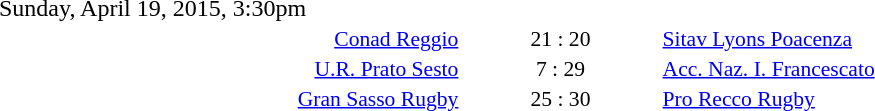<table style="width:70%;" cellspacing="1">
<tr>
<th width=35%></th>
<th width=15%></th>
<th></th>
</tr>
<tr>
<td>Sunday, April 19, 2015, 3:30pm</td>
</tr>
<tr style=font-size:90%>
<td align=right><a href='#'>Conad Reggio</a></td>
<td align=center>21 : 20</td>
<td><a href='#'>Sitav Lyons Poacenza</a></td>
</tr>
<tr style=font-size:90%>
<td align=right><a href='#'>U.R. Prato Sesto</a></td>
<td align=center>7 : 29</td>
<td><a href='#'>Acc. Naz. I. Francescato</a></td>
</tr>
<tr style=font-size:90%>
<td align=right><a href='#'>Gran Sasso Rugby</a></td>
<td align=center>25 : 30</td>
<td><a href='#'>Pro Recco Rugby</a></td>
</tr>
</table>
